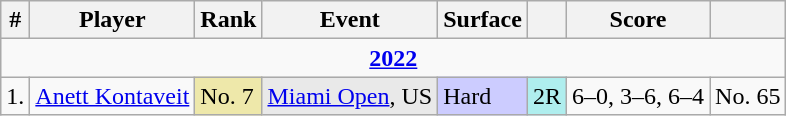<table class="wikitable sortable">
<tr>
<th>#</th>
<th>Player</th>
<th>Rank</th>
<th>Event</th>
<th>Surface</th>
<th></th>
<th class="unsortable">Score</th>
<th></th>
</tr>
<tr>
<td colspan="8" style="text-align:center"><strong><a href='#'>2022</a></strong></td>
</tr>
<tr>
<td>1.</td>
<td> <a href='#'>Anett Kontaveit</a></td>
<td bgcolor="eee8aa">No. 7</td>
<td bgcolor=e9e9e9><a href='#'>Miami Open</a>, US</td>
<td bgcolor="ccccff">Hard</td>
<td bgcolor="afeeee">2R</td>
<td>6–0, 3–6, 6–4</td>
<td>No. 65</td>
</tr>
</table>
